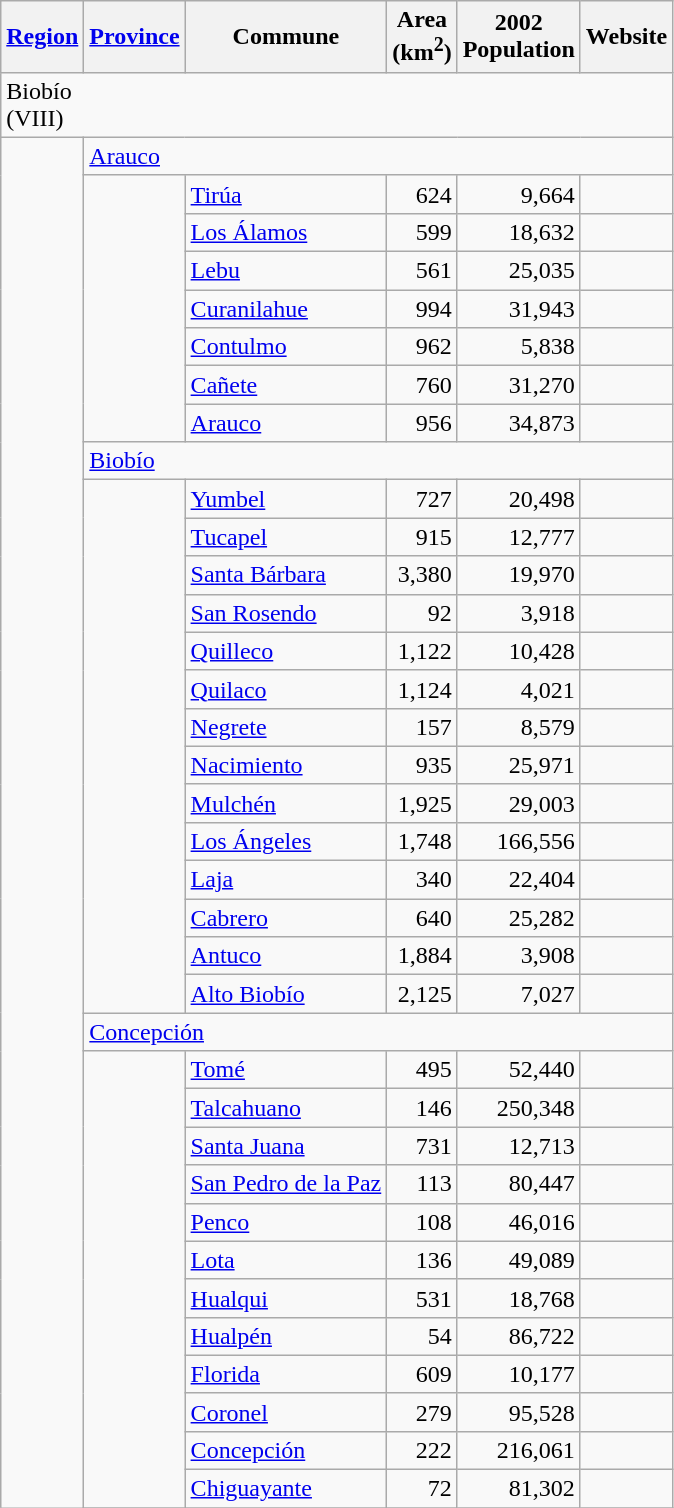<table class="wikitable sortable" style="text-align:left; text-valign:top;">
<tr>
<th scope="col"><a href='#'>Region</a></th>
<th scope="col"><a href='#'>Province</a></th>
<th scope="col">Commune</th>
<th scope="col">Area<br>(km<sup>2</sup>)</th>
<th scope="col">2002<br>Population</th>
<th scope="col">Website</th>
</tr>
<tr>
<td colspan="6" valign="top">Biobío<br>(VIII)</td>
</tr>
<tr>
<td rowspan="58"></td>
<td colspan="5" valign="top"><a href='#'>Arauco</a></td>
</tr>
<tr>
<td rowspan="7"></td>
<td><a href='#'>Tirúa</a></td>
<td align="right">624</td>
<td align="right">9,664</td>
<td align="right"></td>
</tr>
<tr>
<td><a href='#'>Los Álamos</a></td>
<td align="right">599</td>
<td align="right">18,632</td>
<td align="right"></td>
</tr>
<tr>
<td><a href='#'>Lebu</a></td>
<td align="right">561</td>
<td align="right">25,035</td>
<td align="right"></td>
</tr>
<tr>
<td><a href='#'>Curanilahue</a></td>
<td align="right">994</td>
<td align="right">31,943</td>
<td align="right"></td>
</tr>
<tr>
<td><a href='#'>Contulmo</a></td>
<td align="right">962</td>
<td align="right">5,838</td>
<td align="right"></td>
</tr>
<tr>
<td><a href='#'>Cañete</a></td>
<td align="right">760</td>
<td align="right">31,270</td>
<td align="right"></td>
</tr>
<tr>
<td><a href='#'>Arauco</a></td>
<td align="right">956</td>
<td align="right">34,873</td>
<td align="right"></td>
</tr>
<tr>
<td colspan="5" valign="top"><a href='#'>Biobío</a></td>
</tr>
<tr>
<td rowspan="14"></td>
<td><a href='#'>Yumbel</a></td>
<td align="right">727</td>
<td align="right">20,498</td>
<td align="right"></td>
</tr>
<tr>
<td><a href='#'>Tucapel</a></td>
<td align="right">915</td>
<td align="right">12,777</td>
<td align="right"></td>
</tr>
<tr>
<td><a href='#'>Santa Bárbara</a></td>
<td align="right">3,380</td>
<td align="right">19,970</td>
<td align="right"></td>
</tr>
<tr>
<td><a href='#'>San Rosendo</a></td>
<td align="right">92</td>
<td align="right">3,918</td>
<td align="right"></td>
</tr>
<tr>
<td><a href='#'>Quilleco</a></td>
<td align="right">1,122</td>
<td align="right">10,428</td>
<td align="right"></td>
</tr>
<tr>
<td><a href='#'>Quilaco</a></td>
<td align="right">1,124</td>
<td align="right">4,021</td>
<td align="right"></td>
</tr>
<tr>
<td><a href='#'>Negrete</a></td>
<td align="right">157</td>
<td align="right">8,579</td>
<td align="right"></td>
</tr>
<tr>
<td><a href='#'>Nacimiento</a></td>
<td align="right">935</td>
<td align="right">25,971</td>
<td align="right"></td>
</tr>
<tr>
<td><a href='#'>Mulchén</a></td>
<td align="right">1,925</td>
<td align="right">29,003</td>
<td align="right"></td>
</tr>
<tr>
<td><a href='#'>Los Ángeles</a></td>
<td align="right">1,748</td>
<td align="right">166,556</td>
<td align="right"></td>
</tr>
<tr>
<td><a href='#'>Laja</a></td>
<td align="right">340</td>
<td align="right">22,404</td>
<td align="right"></td>
</tr>
<tr>
<td><a href='#'>Cabrero</a></td>
<td align="right">640</td>
<td align="right">25,282</td>
<td align="right"></td>
</tr>
<tr>
<td><a href='#'>Antuco</a></td>
<td align="right">1,884</td>
<td align="right">3,908</td>
<td align="right"></td>
</tr>
<tr>
<td><a href='#'>Alto Biobío</a></td>
<td align="right">2,125</td>
<td align="right">7,027</td>
<td align="right"></td>
</tr>
<tr>
<td colspan="5" valign="top"><a href='#'>Concepción</a></td>
</tr>
<tr>
<td rowspan="12"></td>
<td><a href='#'>Tomé</a></td>
<td align="right">495</td>
<td align="right">52,440</td>
<td align="right"></td>
</tr>
<tr>
<td><a href='#'>Talcahuano</a></td>
<td align="right">146</td>
<td align="right">250,348</td>
<td align="right"></td>
</tr>
<tr>
<td><a href='#'>Santa Juana</a></td>
<td align="right">731</td>
<td align="right">12,713</td>
<td align="right"></td>
</tr>
<tr>
<td><a href='#'>San Pedro de la Paz</a></td>
<td align="right">113</td>
<td align="right">80,447</td>
<td align="right"></td>
</tr>
<tr>
<td><a href='#'>Penco</a></td>
<td align="right">108</td>
<td align="right">46,016</td>
<td align="right"></td>
</tr>
<tr>
<td><a href='#'>Lota</a></td>
<td align="right">136</td>
<td align="right">49,089</td>
<td align="right"></td>
</tr>
<tr>
<td><a href='#'>Hualqui</a></td>
<td align="right">531</td>
<td align="right">18,768</td>
<td align="right"></td>
</tr>
<tr>
<td><a href='#'>Hualpén</a></td>
<td align="right">54</td>
<td align="right">86,722</td>
<td align="right"></td>
</tr>
<tr>
<td><a href='#'>Florida</a></td>
<td align="right">609</td>
<td align="right">10,177</td>
<td align="right"></td>
</tr>
<tr>
<td><a href='#'>Coronel</a></td>
<td align="right">279</td>
<td align="right">95,528</td>
<td align="right"></td>
</tr>
<tr>
<td><a href='#'>Concepción</a></td>
<td align="right">222</td>
<td align="right">216,061</td>
<td align="right"></td>
</tr>
<tr>
<td><a href='#'>Chiguayante</a></td>
<td align="right">72</td>
<td align="right">81,302</td>
<td align="right"></td>
</tr>
<tr>
</tr>
</table>
